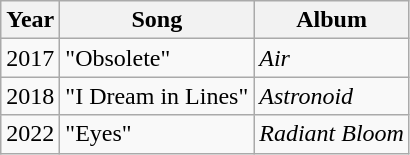<table class="wikitable">
<tr>
<th>Year</th>
<th>Song</th>
<th>Album</th>
</tr>
<tr>
<td>2017</td>
<td>"Obsolete"</td>
<td><em>Air</em></td>
</tr>
<tr>
<td>2018</td>
<td>"I Dream in Lines"</td>
<td><em>Astronoid</em></td>
</tr>
<tr>
<td>2022</td>
<td>"Eyes"</td>
<td><em>Radiant Bloom</em></td>
</tr>
</table>
